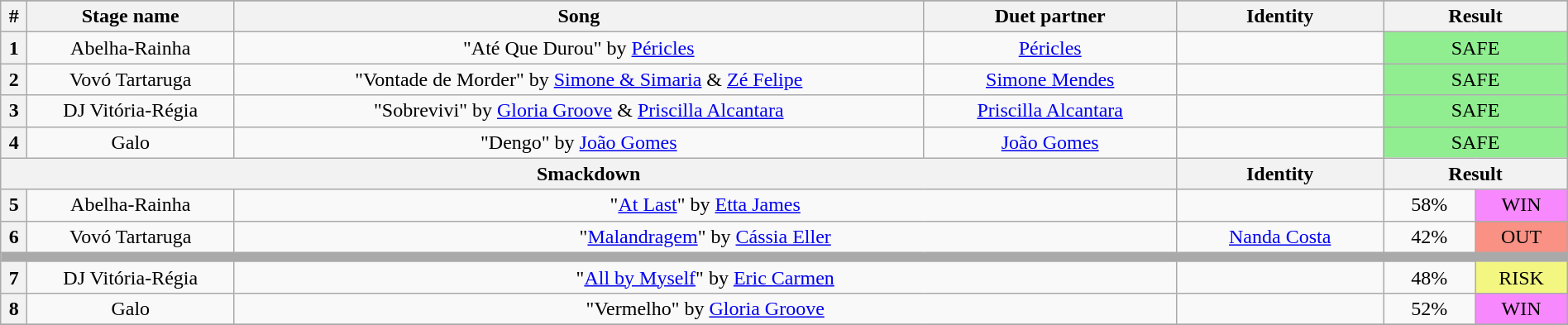<table class="wikitable plainrowheaders" style="text-align:center; width:100%;">
<tr>
</tr>
<tr>
<th width="01%">#</th>
<th width="09%">Stage name</th>
<th width="30%">Song</th>
<th width="11%">Duet partner</th>
<th width="09%">Identity</th>
<th width="08%" colspan=2>Result</th>
</tr>
<tr>
<th>1</th>
<td>Abelha-Rainha</td>
<td>"Até Que Durou" by <a href='#'>Péricles</a></td>
<td><a href='#'>Péricles</a></td>
<td></td>
<td bgcolor="#90EE90" colspan="2">SAFE</td>
</tr>
<tr>
<th>2</th>
<td>Vovó Tartaruga</td>
<td>"Vontade de Morder" by <a href='#'>Simone & Simaria</a> & <a href='#'>Zé Felipe</a></td>
<td><a href='#'>Simone Mendes</a></td>
<td></td>
<td bgcolor="#90EE90" colspan="2">SAFE</td>
</tr>
<tr>
<th>3</th>
<td>DJ Vitória-Régia</td>
<td>"Sobrevivi" by <a href='#'>Gloria Groove</a> & <a href='#'>Priscilla Alcantara</a></td>
<td><a href='#'>Priscilla Alcantara</a></td>
<td></td>
<td bgcolor="#90EE90" colspan="2">SAFE</td>
</tr>
<tr>
<th>4</th>
<td>Galo</td>
<td>"Dengo" by <a href='#'>João Gomes</a></td>
<td><a href='#'>João Gomes</a></td>
<td></td>
<td bgcolor="#90EE90" colspan="2">SAFE</td>
</tr>
<tr>
<th colspan="4">Smackdown</th>
<th>Identity</th>
<th colspan="2">Result</th>
</tr>
<tr>
<th>5</th>
<td>Abelha-Rainha</td>
<td colspan="2">"<a href='#'>At Last</a>" by <a href='#'>Etta James</a></td>
<td></td>
<td width="4%">58%</td>
<td width="4%" bgcolor="#F888FD">WIN</td>
</tr>
<tr>
<th>6</th>
<td>Vovó Tartaruga</td>
<td colspan="2">"<a href='#'>Malandragem</a>" by <a href='#'>Cássia Eller</a></td>
<td><a href='#'>Nanda Costa</a></td>
<td>42%</td>
<td bgcolor="#F99185">OUT</td>
</tr>
<tr>
<td colspan="7" bgcolor="#A9A9A9"></td>
</tr>
<tr>
<th>7</th>
<td>DJ Vitória-Régia</td>
<td colspan="2">"<a href='#'>All by Myself</a>" by <a href='#'>Eric Carmen</a></td>
<td></td>
<td>48%</td>
<td bgcolor="#F3F781">RISK</td>
</tr>
<tr>
<th>8</th>
<td>Galo</td>
<td colspan="2">"Vermelho" by <a href='#'>Gloria Groove</a></td>
<td></td>
<td>52%</td>
<td bgcolor="#F888FD">WIN</td>
</tr>
<tr>
</tr>
</table>
